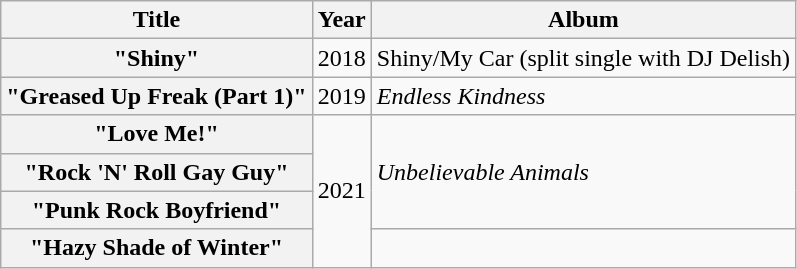<table class="wikitable plainrowheaders">
<tr>
<th>Title</th>
<th>Year</th>
<th>Album</th>
</tr>
<tr>
<th scope="row">"Shiny"</th>
<td>2018</td>
<td>Shiny/My Car (split single with DJ Delish)</td>
</tr>
<tr>
<th scope="row">"Greased Up Freak (Part 1)"</th>
<td>2019</td>
<td><em>Endless Kindness</em></td>
</tr>
<tr>
<th scope="row">"Love Me!"</th>
<td rowspan="4">2021</td>
<td rowspan="3"><em>Unbelievable Animals</em></td>
</tr>
<tr>
<th scope="row">"Rock 'N' Roll Gay Guy"</th>
</tr>
<tr>
<th scope="row">"Punk Rock Boyfriend"<br></th>
</tr>
<tr>
<th scope="row">"Hazy Shade of Winter"</th>
<td></td>
</tr>
</table>
